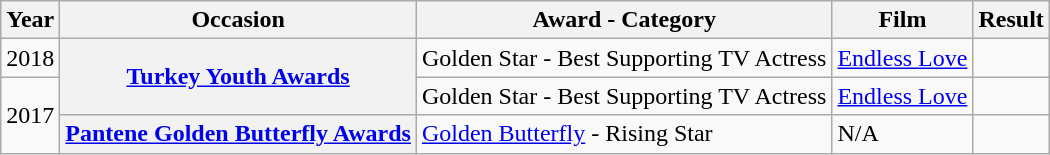<table class="wikitable">
<tr>
<th>Year</th>
<th>Occasion</th>
<th>Award - Category</th>
<th>Film</th>
<th>Result</th>
</tr>
<tr>
<td>2018</td>
<th rowspan="2" scope="row"><a href='#'>Turkey Youth Awards</a></th>
<td>Golden Star - Best Supporting TV Actress</td>
<td><a href='#'>Endless Love</a></td>
<td></td>
</tr>
<tr>
<td rowspan="2">2017</td>
<td>Golden Star - Best Supporting TV Actress</td>
<td><a href='#'>Endless Love</a></td>
<td></td>
</tr>
<tr>
<th scope="row"><a href='#'>Pantene Golden Butterfly Awards</a></th>
<td><a href='#'>Golden Butterfly</a> - Rising Star</td>
<td>N/A</td>
<td></td>
</tr>
</table>
